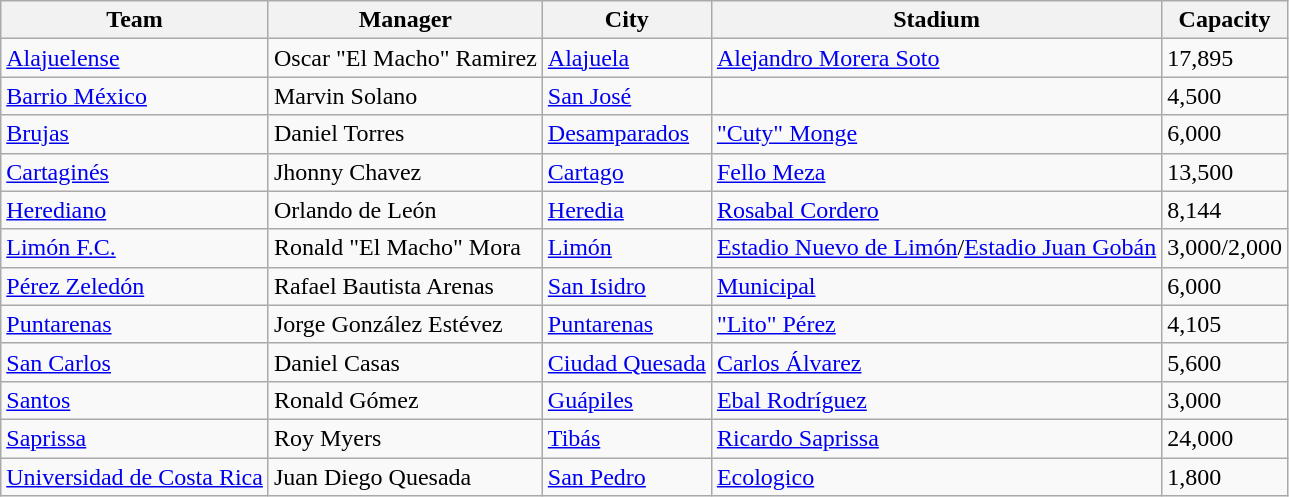<table class="wikitable sortable">
<tr>
<th>Team</th>
<th>Manager</th>
<th>City</th>
<th>Stadium</th>
<th>Capacity</th>
</tr>
<tr>
<td><a href='#'>Alajuelense</a></td>
<td> Oscar "El Macho" Ramirez</td>
<td><a href='#'>Alajuela</a></td>
<td><a href='#'>Alejandro Morera Soto</a></td>
<td>17,895</td>
</tr>
<tr>
<td><a href='#'>Barrio México</a></td>
<td> Marvin Solano</td>
<td><a href='#'>San José</a></td>
<td></td>
<td>4,500</td>
</tr>
<tr>
<td><a href='#'>Brujas</a></td>
<td> Daniel Torres</td>
<td><a href='#'>Desamparados</a></td>
<td><a href='#'>"Cuty" Monge</a></td>
<td>6,000</td>
</tr>
<tr>
<td><a href='#'>Cartaginés</a></td>
<td> Jhonny Chavez</td>
<td><a href='#'>Cartago</a></td>
<td><a href='#'>Fello Meza</a></td>
<td>13,500</td>
</tr>
<tr>
<td><a href='#'>Herediano</a></td>
<td> Orlando de León</td>
<td><a href='#'>Heredia</a></td>
<td><a href='#'>Rosabal Cordero</a></td>
<td>8,144</td>
</tr>
<tr>
<td><a href='#'>Limón F.C.</a></td>
<td> Ronald "El Macho" Mora</td>
<td><a href='#'>Limón</a></td>
<td><a href='#'>Estadio Nuevo de Limón</a>/<a href='#'>Estadio Juan Gobán</a></td>
<td>3,000/2,000</td>
</tr>
<tr>
<td><a href='#'>Pérez Zeledón</a></td>
<td> Rafael Bautista Arenas</td>
<td><a href='#'>San Isidro</a></td>
<td><a href='#'>Municipal</a></td>
<td>6,000</td>
</tr>
<tr>
<td><a href='#'>Puntarenas</a></td>
<td> Jorge González Estévez</td>
<td><a href='#'>Puntarenas</a></td>
<td><a href='#'>"Lito" Pérez</a></td>
<td>4,105</td>
</tr>
<tr>
<td><a href='#'>San Carlos</a></td>
<td> Daniel Casas</td>
<td><a href='#'>Ciudad Quesada</a></td>
<td><a href='#'>Carlos Álvarez</a></td>
<td>5,600</td>
</tr>
<tr>
<td><a href='#'>Santos</a></td>
<td> Ronald Gómez</td>
<td><a href='#'>Guápiles</a></td>
<td><a href='#'>Ebal Rodríguez</a></td>
<td>3,000</td>
</tr>
<tr>
<td><a href='#'>Saprissa</a></td>
<td> Roy Myers</td>
<td><a href='#'>Tibás</a></td>
<td><a href='#'>Ricardo Saprissa</a></td>
<td>24,000</td>
</tr>
<tr>
<td><a href='#'>Universidad de Costa Rica</a></td>
<td> Juan Diego Quesada</td>
<td><a href='#'>San Pedro</a></td>
<td><a href='#'>Ecologico</a></td>
<td>1,800</td>
</tr>
</table>
